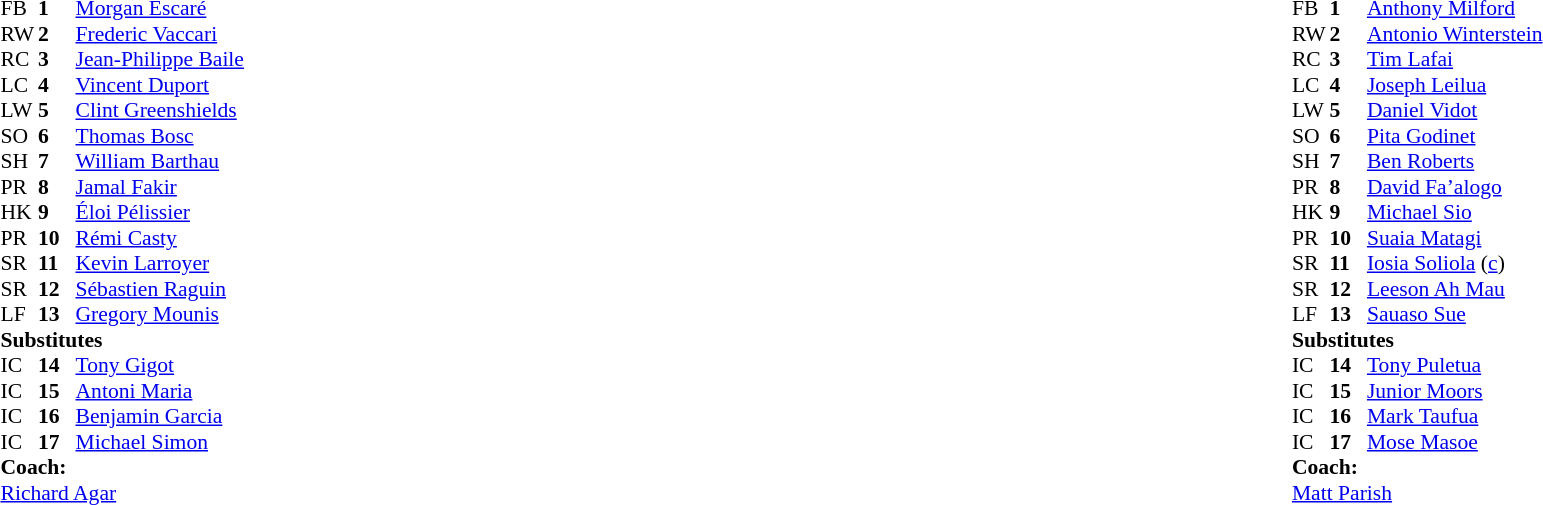<table width="100%">
<tr>
<td valign="top" width="50%"><br><table style="font-size: 90%" cellspacing="0" cellpadding="0">
<tr>
<th width="25"></th>
<th width="25"></th>
</tr>
<tr>
<td>FB</td>
<td><strong>1</strong></td>
<td><a href='#'>Morgan Escaré</a></td>
</tr>
<tr>
<td>RW</td>
<td><strong>2</strong></td>
<td><a href='#'>Frederic Vaccari</a></td>
</tr>
<tr>
<td>RC</td>
<td><strong>3</strong></td>
<td><a href='#'>Jean-Philippe Baile</a></td>
</tr>
<tr>
<td>LC</td>
<td><strong>4</strong></td>
<td><a href='#'>Vincent Duport</a></td>
</tr>
<tr>
<td>LW</td>
<td><strong>5</strong></td>
<td><a href='#'>Clint Greenshields</a></td>
</tr>
<tr>
<td>SO</td>
<td><strong>6</strong></td>
<td><a href='#'>Thomas Bosc</a></td>
</tr>
<tr>
<td>SH</td>
<td><strong>7</strong></td>
<td><a href='#'>William Barthau</a></td>
</tr>
<tr>
<td>PR</td>
<td><strong>8</strong></td>
<td><a href='#'>Jamal Fakir</a></td>
</tr>
<tr>
<td>HK</td>
<td><strong>9</strong></td>
<td><a href='#'>Éloi Pélissier</a></td>
</tr>
<tr>
<td>PR</td>
<td><strong>10</strong></td>
<td><a href='#'>Rémi Casty</a></td>
</tr>
<tr>
<td>SR</td>
<td><strong>11</strong></td>
<td><a href='#'>Kevin Larroyer</a></td>
</tr>
<tr>
<td>SR</td>
<td><strong>12</strong></td>
<td><a href='#'>Sébastien Raguin</a></td>
</tr>
<tr>
<td>LF</td>
<td><strong>13</strong></td>
<td><a href='#'>Gregory Mounis</a></td>
</tr>
<tr>
<td colspan=3><strong>Substitutes</strong></td>
</tr>
<tr>
<td>IC</td>
<td><strong>14</strong></td>
<td><a href='#'>Tony Gigot</a></td>
</tr>
<tr>
<td>IC</td>
<td><strong>15</strong></td>
<td><a href='#'>Antoni Maria</a></td>
</tr>
<tr>
<td>IC</td>
<td><strong>16</strong></td>
<td><a href='#'>Benjamin Garcia</a></td>
</tr>
<tr>
<td>IC</td>
<td><strong>17</strong></td>
<td><a href='#'>Michael Simon</a></td>
</tr>
<tr>
<td colspan=3><strong>Coach:</strong></td>
</tr>
<tr>
<td colspan="4"> <a href='#'>Richard Agar</a></td>
</tr>
</table>
</td>
<td valign="top" width="50%"><br><table style="font-size: 90%" cellspacing="0" cellpadding="0" align="center">
<tr>
<th width="25"></th>
<th width="25"></th>
</tr>
<tr>
<td>FB</td>
<td><strong>1</strong></td>
<td><a href='#'>Anthony Milford</a></td>
</tr>
<tr>
<td>RW</td>
<td><strong>2</strong></td>
<td><a href='#'>Antonio Winterstein</a></td>
</tr>
<tr>
<td>RC</td>
<td><strong>3</strong></td>
<td><a href='#'>Tim Lafai</a></td>
</tr>
<tr>
<td>LC</td>
<td><strong>4</strong></td>
<td><a href='#'>Joseph Leilua</a></td>
</tr>
<tr>
<td>LW</td>
<td><strong>5</strong></td>
<td><a href='#'>Daniel Vidot</a></td>
</tr>
<tr>
<td>SO</td>
<td><strong>6</strong></td>
<td><a href='#'>Pita Godinet</a></td>
</tr>
<tr>
<td>SH</td>
<td><strong>7</strong></td>
<td><a href='#'>Ben Roberts</a></td>
</tr>
<tr>
<td>PR</td>
<td><strong>8</strong></td>
<td><a href='#'>David Fa’alogo</a></td>
</tr>
<tr>
<td>HK</td>
<td><strong>9</strong></td>
<td><a href='#'>Michael Sio</a></td>
</tr>
<tr>
<td>PR</td>
<td><strong>10</strong></td>
<td><a href='#'>Suaia Matagi</a></td>
</tr>
<tr>
<td>SR</td>
<td><strong>11</strong></td>
<td><a href='#'>Iosia Soliola</a> (<a href='#'>c</a>)</td>
</tr>
<tr>
<td>SR</td>
<td><strong>12</strong></td>
<td><a href='#'>Leeson Ah Mau</a></td>
</tr>
<tr>
<td>LF</td>
<td><strong>13</strong></td>
<td><a href='#'>Sauaso Sue</a></td>
</tr>
<tr>
<td colspan=3><strong>Substitutes</strong></td>
</tr>
<tr>
<td>IC</td>
<td><strong>14</strong></td>
<td><a href='#'>Tony Puletua</a></td>
</tr>
<tr>
<td>IC</td>
<td><strong>15</strong></td>
<td><a href='#'>Junior Moors</a></td>
</tr>
<tr>
<td>IC</td>
<td><strong>16</strong></td>
<td><a href='#'>Mark Taufua</a></td>
</tr>
<tr>
<td>IC</td>
<td><strong>17</strong></td>
<td><a href='#'>Mose Masoe</a></td>
</tr>
<tr>
<td colspan=3><strong>Coach:</strong></td>
</tr>
<tr>
<td colspan="4"> <a href='#'>Matt Parish</a></td>
</tr>
</table>
</td>
</tr>
</table>
